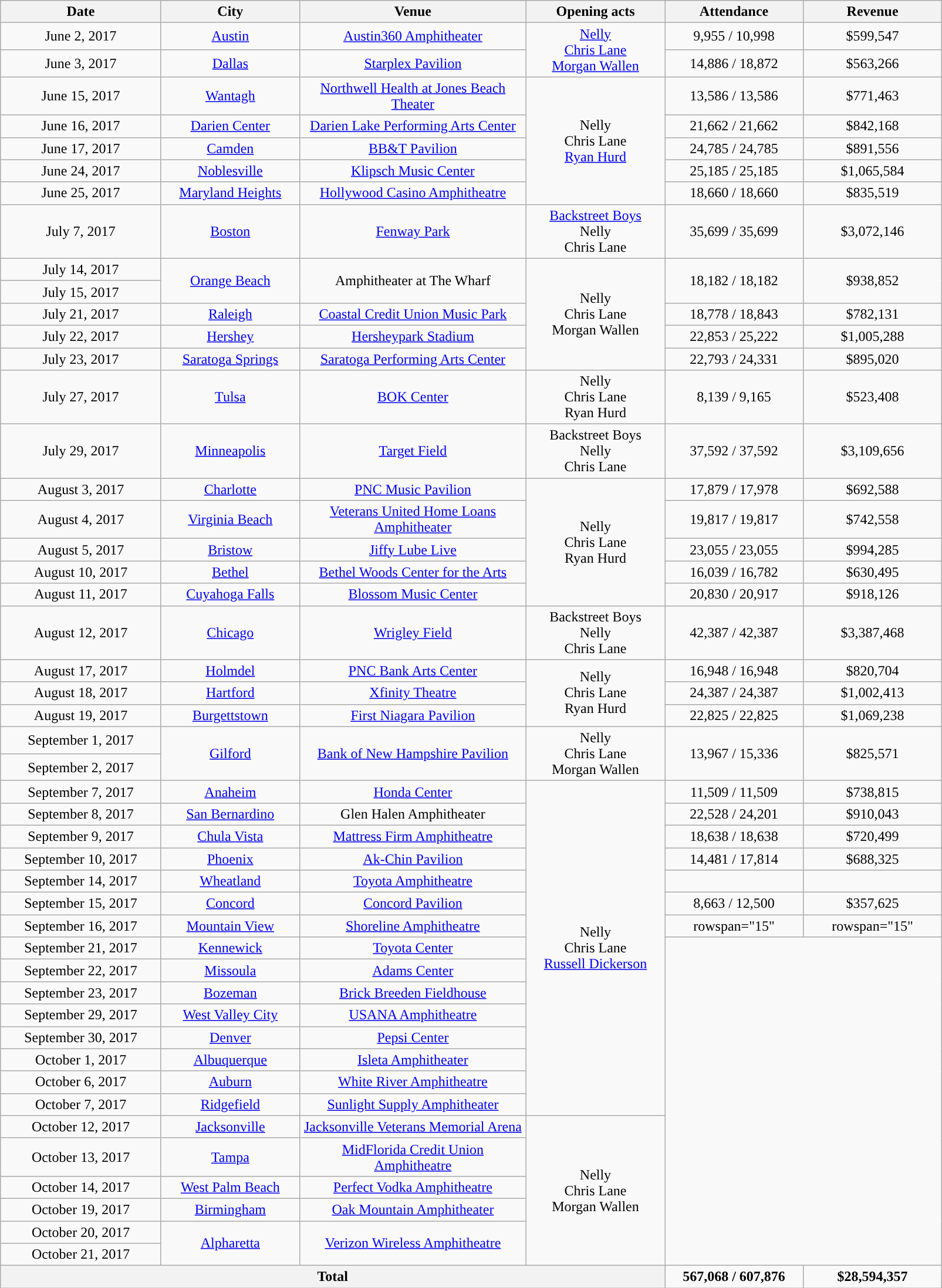<table class="wikitable" style="text-align:center;">
<tr>
<th style="width:175px;">Date</th>
<th style="width:150px;">City</th>
<th style="width:250px;">Venue</th>
<th style="width:150px;">Opening acts</th>
<th style="width:150px;">Attendance</th>
<th style="width:150px;">Revenue</th>
</tr>
<tr>
<td>June 2, 2017</td>
<td><a href='#'>Austin</a></td>
<td><a href='#'>Austin360 Amphitheater</a></td>
<td rowspan="2"><a href='#'>Nelly</a><br><a href='#'>Chris Lane</a><br><a href='#'>Morgan Wallen</a></td>
<td>9,955 / 10,998</td>
<td>$599,547</td>
</tr>
<tr>
<td>June 3, 2017</td>
<td><a href='#'>Dallas</a></td>
<td><a href='#'>Starplex Pavilion</a></td>
<td>14,886 / 18,872</td>
<td>$563,266</td>
</tr>
<tr>
<td>June 15, 2017</td>
<td><a href='#'>Wantagh</a></td>
<td><a href='#'>Northwell Health at Jones Beach Theater</a></td>
<td rowspan="5">Nelly<br>Chris Lane<br><a href='#'>Ryan Hurd</a></td>
<td>13,586 / 13,586</td>
<td>$771,463</td>
</tr>
<tr>
<td>June 16, 2017</td>
<td><a href='#'>Darien Center</a></td>
<td><a href='#'>Darien Lake Performing Arts Center</a></td>
<td>21,662 / 21,662</td>
<td>$842,168</td>
</tr>
<tr>
<td>June 17, 2017</td>
<td><a href='#'>Camden</a></td>
<td><a href='#'>BB&T Pavilion</a></td>
<td>24,785 / 24,785</td>
<td>$891,556</td>
</tr>
<tr>
<td>June 24, 2017</td>
<td><a href='#'>Noblesville</a></td>
<td><a href='#'>Klipsch Music Center</a></td>
<td>25,185 / 25,185</td>
<td>$1,065,584</td>
</tr>
<tr>
<td>June 25, 2017</td>
<td><a href='#'>Maryland Heights</a></td>
<td><a href='#'>Hollywood Casino Amphitheatre</a></td>
<td>18,660 / 18,660</td>
<td>$835,519</td>
</tr>
<tr>
<td>July 7, 2017</td>
<td><a href='#'>Boston</a></td>
<td><a href='#'>Fenway Park</a></td>
<td><a href='#'>Backstreet Boys</a><br>Nelly<br>Chris Lane</td>
<td>35,699 / 35,699</td>
<td>$3,072,146</td>
</tr>
<tr>
<td>July 14, 2017</td>
<td rowspan="2"><a href='#'>Orange Beach</a></td>
<td rowspan="2">Amphitheater at The Wharf</td>
<td rowspan="5">Nelly<br>Chris Lane<br>Morgan Wallen</td>
<td rowspan="2">18,182 / 18,182</td>
<td rowspan="2">$938,852</td>
</tr>
<tr>
<td>July 15, 2017</td>
</tr>
<tr>
<td>July 21, 2017</td>
<td><a href='#'>Raleigh</a></td>
<td><a href='#'>Coastal Credit Union Music Park</a></td>
<td>18,778 / 18,843</td>
<td>$782,131</td>
</tr>
<tr>
<td>July 22, 2017</td>
<td><a href='#'>Hershey</a></td>
<td><a href='#'>Hersheypark Stadium</a></td>
<td>22,853 / 25,222</td>
<td>$1,005,288</td>
</tr>
<tr>
<td>July 23, 2017</td>
<td><a href='#'>Saratoga Springs</a></td>
<td><a href='#'>Saratoga Performing Arts Center</a></td>
<td>22,793 / 24,331</td>
<td>$895,020</td>
</tr>
<tr>
<td>July 27, 2017</td>
<td><a href='#'>Tulsa</a></td>
<td><a href='#'>BOK Center</a></td>
<td>Nelly<br>Chris Lane<br>Ryan Hurd</td>
<td>8,139 / 9,165</td>
<td>$523,408</td>
</tr>
<tr>
<td>July 29, 2017</td>
<td><a href='#'>Minneapolis</a></td>
<td><a href='#'>Target Field</a></td>
<td>Backstreet Boys<br>Nelly<br>Chris Lane</td>
<td>37,592 / 37,592</td>
<td>$3,109,656</td>
</tr>
<tr>
<td>August 3, 2017</td>
<td><a href='#'>Charlotte</a></td>
<td><a href='#'>PNC Music Pavilion</a></td>
<td rowspan="5">Nelly<br>Chris Lane<br>Ryan Hurd</td>
<td>17,879 / 17,978</td>
<td>$692,588</td>
</tr>
<tr>
<td>August 4, 2017</td>
<td><a href='#'>Virginia Beach</a></td>
<td><a href='#'>Veterans United Home Loans Amphitheater</a></td>
<td>19,817 / 19,817</td>
<td>$742,558</td>
</tr>
<tr>
<td>August 5, 2017</td>
<td><a href='#'>Bristow</a></td>
<td><a href='#'>Jiffy Lube Live</a></td>
<td>23,055 / 23,055</td>
<td>$994,285</td>
</tr>
<tr>
<td>August 10, 2017</td>
<td><a href='#'>Bethel</a></td>
<td><a href='#'>Bethel Woods Center for the Arts</a></td>
<td>16,039 / 16,782</td>
<td>$630,495</td>
</tr>
<tr>
<td>August 11, 2017</td>
<td><a href='#'>Cuyahoga Falls</a></td>
<td><a href='#'>Blossom Music Center</a></td>
<td>20,830 / 20,917</td>
<td>$918,126</td>
</tr>
<tr>
<td>August 12, 2017</td>
<td><a href='#'>Chicago</a></td>
<td><a href='#'>Wrigley Field</a></td>
<td>Backstreet Boys<br>Nelly<br>Chris Lane</td>
<td>42,387 / 42,387</td>
<td>$3,387,468</td>
</tr>
<tr>
<td>August 17, 2017</td>
<td><a href='#'>Holmdel</a></td>
<td><a href='#'>PNC Bank Arts Center</a></td>
<td rowspan="3">Nelly<br>Chris Lane<br>Ryan Hurd</td>
<td>16,948 / 16,948</td>
<td>$820,704</td>
</tr>
<tr>
<td>August 18, 2017</td>
<td><a href='#'>Hartford</a></td>
<td><a href='#'>Xfinity Theatre</a></td>
<td>24,387 / 24,387</td>
<td>$1,002,413</td>
</tr>
<tr>
<td>August 19, 2017</td>
<td><a href='#'>Burgettstown</a></td>
<td><a href='#'>First Niagara Pavilion</a></td>
<td>22,825 / 22,825</td>
<td>$1,069,238</td>
</tr>
<tr>
<td>September 1, 2017</td>
<td rowspan="2"><a href='#'>Gilford</a></td>
<td rowspan="2"><a href='#'>Bank of New Hampshire Pavilion</a></td>
<td rowspan="2">Nelly<br>Chris Lane<br>Morgan Wallen</td>
<td rowspan="2">13,967 / 15,336</td>
<td rowspan="2">$825,571</td>
</tr>
<tr>
<td>September 2, 2017</td>
</tr>
<tr>
<td>September 7, 2017</td>
<td><a href='#'>Anaheim</a></td>
<td><a href='#'>Honda Center</a></td>
<td rowspan="15">Nelly<br>Chris Lane<br><a href='#'>Russell Dickerson</a></td>
<td>11,509 / 11,509</td>
<td>$738,815</td>
</tr>
<tr>
<td>September 8, 2017</td>
<td><a href='#'>San Bernardino</a></td>
<td>Glen Halen Amphitheater</td>
<td>22,528 / 24,201</td>
<td>$910,043</td>
</tr>
<tr>
<td>September 9, 2017</td>
<td><a href='#'>Chula Vista</a></td>
<td><a href='#'>Mattress Firm Amphitheatre</a></td>
<td>18,638 / 18,638</td>
<td>$720,499</td>
</tr>
<tr>
<td>September 10, 2017</td>
<td><a href='#'>Phoenix</a></td>
<td><a href='#'>Ak-Chin Pavilion</a></td>
<td>14,481 / 17,814</td>
<td>$688,325</td>
</tr>
<tr>
<td>September 14, 2017</td>
<td><a href='#'>Wheatland</a></td>
<td><a href='#'>Toyota Amphitheatre</a></td>
<td></td>
<td></td>
</tr>
<tr>
<td>September 15, 2017</td>
<td><a href='#'>Concord</a></td>
<td><a href='#'>Concord Pavilion</a></td>
<td>8,663 / 12,500</td>
<td>$357,625</td>
</tr>
<tr>
<td>September 16, 2017</td>
<td><a href='#'>Mountain View</a></td>
<td><a href='#'>Shoreline Amphitheatre</a></td>
<td>rowspan="15" </td>
<td>rowspan="15" </td>
</tr>
<tr>
<td>September 21, 2017</td>
<td><a href='#'>Kennewick</a></td>
<td><a href='#'>Toyota Center</a></td>
</tr>
<tr>
<td>September 22, 2017</td>
<td><a href='#'>Missoula</a></td>
<td><a href='#'>Adams Center</a></td>
</tr>
<tr>
<td>September 23, 2017</td>
<td><a href='#'>Bozeman</a></td>
<td><a href='#'>Brick Breeden Fieldhouse</a></td>
</tr>
<tr>
<td>September 29, 2017</td>
<td><a href='#'>West Valley City</a></td>
<td><a href='#'>USANA Amphitheatre</a></td>
</tr>
<tr>
<td>September 30, 2017</td>
<td><a href='#'>Denver</a></td>
<td><a href='#'>Pepsi Center</a></td>
</tr>
<tr>
<td>October 1, 2017</td>
<td><a href='#'>Albuquerque</a></td>
<td><a href='#'>Isleta Amphitheater</a></td>
</tr>
<tr>
<td>October 6, 2017</td>
<td><a href='#'>Auburn</a></td>
<td><a href='#'>White River Amphitheatre</a></td>
</tr>
<tr>
<td>October 7, 2017</td>
<td><a href='#'>Ridgefield</a></td>
<td><a href='#'>Sunlight Supply Amphitheater</a></td>
</tr>
<tr>
<td>October 12, 2017</td>
<td><a href='#'>Jacksonville</a></td>
<td><a href='#'>Jacksonville Veterans Memorial Arena</a></td>
<td rowspan="6">Nelly<br>Chris Lane<br>Morgan Wallen</td>
</tr>
<tr>
<td>October 13, 2017</td>
<td><a href='#'>Tampa</a></td>
<td><a href='#'>MidFlorida Credit Union Amphitheatre</a></td>
</tr>
<tr>
<td>October 14, 2017</td>
<td><a href='#'>West Palm Beach</a></td>
<td><a href='#'>Perfect Vodka Amphitheatre</a></td>
</tr>
<tr>
<td>October 19, 2017</td>
<td><a href='#'>Birmingham</a></td>
<td><a href='#'>Oak Mountain Amphitheater</a></td>
</tr>
<tr>
<td>October 20, 2017</td>
<td rowspan="2"><a href='#'>Alpharetta</a></td>
<td rowspan="2"><a href='#'>Verizon Wireless Amphitheatre</a></td>
</tr>
<tr>
<td>October 21, 2017</td>
</tr>
<tr>
<th colspan="4">Total</th>
<td><strong>567,068 / 607,876</strong></td>
<td><strong>$28,594,357</strong></td>
</tr>
</table>
